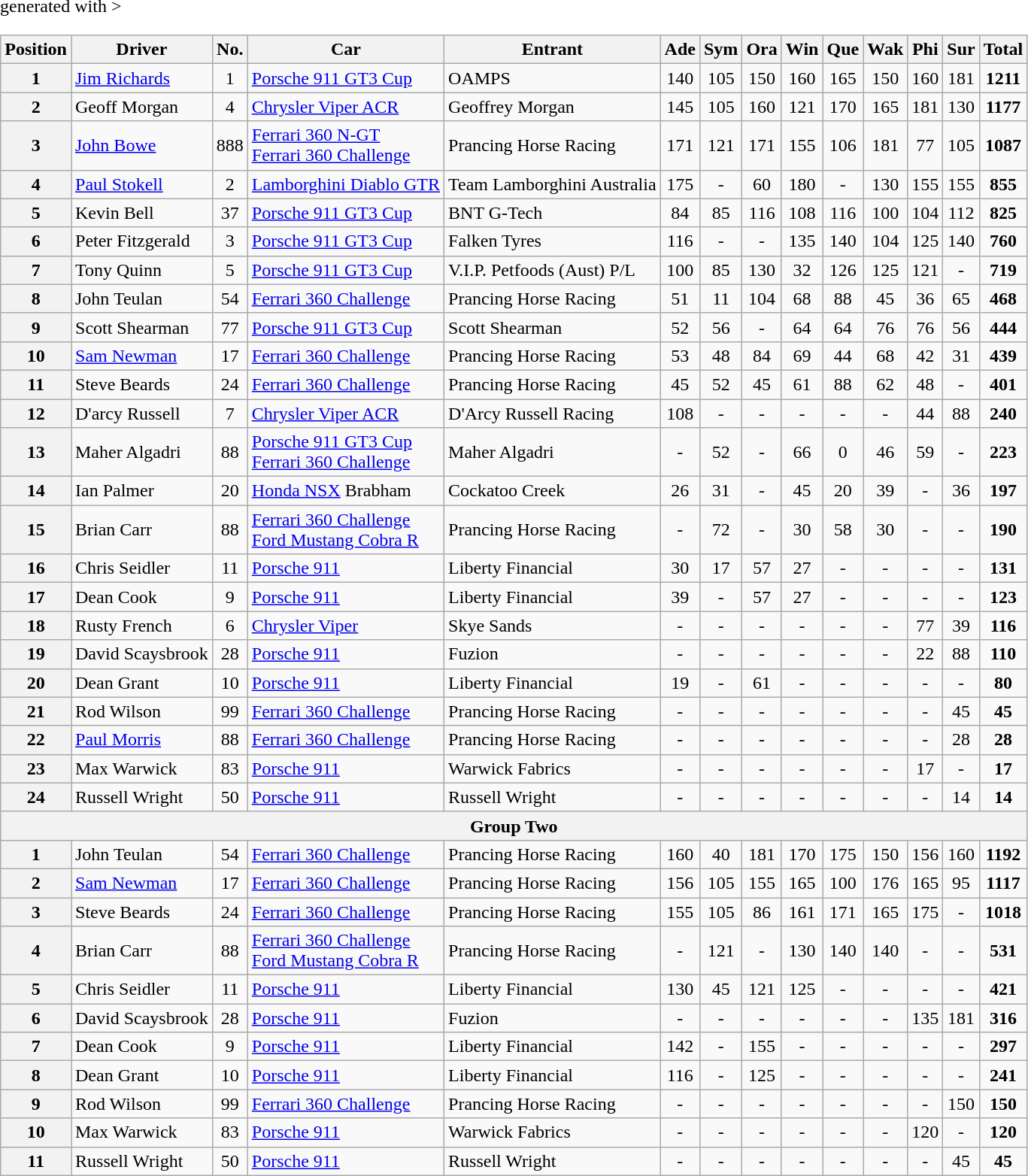<table class="wikitable" <hiddentext>generated with >
<tr style="font-weight:bold">
<th>Position</th>
<th>Driver</th>
<th>No.</th>
<th>Car</th>
<th>Entrant</th>
<th>Ade</th>
<th>Sym</th>
<th>Ora</th>
<th>Win</th>
<th>Que</th>
<th>Wak</th>
<th>Phi</th>
<th>Sur</th>
<th>Total</th>
</tr>
<tr>
<th>1</th>
<td><a href='#'>Jim Richards</a></td>
<td align="center">1</td>
<td><a href='#'>Porsche 911 GT3 Cup</a></td>
<td>OAMPS</td>
<td align="center">140</td>
<td align="center">105</td>
<td align="center">150</td>
<td align="center">160</td>
<td align="center">165</td>
<td align="center">150</td>
<td align="center">160</td>
<td align="center">181</td>
<td align="center"><strong>1211</strong></td>
</tr>
<tr>
<th>2</th>
<td>Geoff Morgan</td>
<td align="center">4</td>
<td><a href='#'>Chrysler Viper ACR</a></td>
<td>Geoffrey Morgan</td>
<td align="center">145</td>
<td align="center">105</td>
<td align="center">160</td>
<td align="center">121</td>
<td align="center">170</td>
<td align="center">165</td>
<td align="center">181</td>
<td align="center">130</td>
<td align="center"><strong>1177</strong></td>
</tr>
<tr>
<th>3</th>
<td><a href='#'>John Bowe</a></td>
<td align="center">888</td>
<td><a href='#'>Ferrari 360 N-GT</a><br> <a href='#'>Ferrari 360 Challenge</a></td>
<td>Prancing Horse Racing</td>
<td align="center">171</td>
<td align="center">121</td>
<td align="center">171</td>
<td align="center">155</td>
<td align="center">106</td>
<td align="center">181</td>
<td align="center">77</td>
<td align="center">105</td>
<td align="center"><strong>1087</strong></td>
</tr>
<tr>
<th>4</th>
<td><a href='#'>Paul Stokell</a></td>
<td align="center">2</td>
<td><a href='#'>Lamborghini Diablo GTR</a></td>
<td>Team Lamborghini Australia</td>
<td align="center">175</td>
<td align="center">-</td>
<td align="center">60</td>
<td align="center">180</td>
<td align="center">-</td>
<td align="center">130</td>
<td align="center">155</td>
<td align="center">155</td>
<td align="center"><strong>855</strong></td>
</tr>
<tr>
<th>5</th>
<td>Kevin Bell</td>
<td align="center">37</td>
<td><a href='#'>Porsche 911 GT3 Cup</a></td>
<td>BNT G-Tech</td>
<td align="center">84</td>
<td align="center">85</td>
<td align="center">116</td>
<td align="center">108</td>
<td align="center">116</td>
<td align="center">100</td>
<td align="center">104</td>
<td align="center">112</td>
<td align="center"><strong>825</strong></td>
</tr>
<tr>
<th>6</th>
<td>Peter Fitzgerald</td>
<td align="center">3</td>
<td><a href='#'>Porsche 911 GT3 Cup</a></td>
<td>Falken Tyres</td>
<td align="center">116</td>
<td align="center">-</td>
<td align="center">-</td>
<td align="center">135</td>
<td align="center">140</td>
<td align="center">104</td>
<td align="center">125</td>
<td align="center">140</td>
<td align="center"><strong>760</strong></td>
</tr>
<tr>
<th>7</th>
<td>Tony Quinn</td>
<td align="center">5</td>
<td><a href='#'>Porsche 911 GT3 Cup</a></td>
<td>V.I.P. Petfoods (Aust) P/L</td>
<td align="center">100</td>
<td align="center">85</td>
<td align="center">130</td>
<td align="center">32</td>
<td align="center">126</td>
<td align="center">125</td>
<td align="center">121</td>
<td align="center">-</td>
<td align="center"><strong>719</strong></td>
</tr>
<tr>
<th>8</th>
<td>John Teulan</td>
<td align="center">54</td>
<td><a href='#'>Ferrari 360 Challenge</a></td>
<td>Prancing Horse Racing</td>
<td align="center">51</td>
<td align="center">11</td>
<td align="center">104</td>
<td align="center">68</td>
<td align="center">88</td>
<td align="center">45</td>
<td align="center">36</td>
<td align="center">65</td>
<td align="center"><strong>468</strong></td>
</tr>
<tr>
<th>9</th>
<td>Scott Shearman</td>
<td align="center">77</td>
<td><a href='#'>Porsche 911 GT3 Cup</a></td>
<td>Scott Shearman</td>
<td align="center">52</td>
<td align="center">56</td>
<td align="center">-</td>
<td align="center">64</td>
<td align="center">64</td>
<td align="center">76</td>
<td align="center">76</td>
<td align="center">56</td>
<td align="center"><strong>444</strong></td>
</tr>
<tr>
<th>10</th>
<td><a href='#'>Sam Newman</a></td>
<td align="center">17</td>
<td><a href='#'>Ferrari 360 Challenge</a></td>
<td>Prancing Horse Racing</td>
<td align="center">53</td>
<td align="center">48</td>
<td align="center">84</td>
<td align="center">69</td>
<td align="center">44</td>
<td align="center">68</td>
<td align="center">42</td>
<td align="center">31</td>
<td align="center"><strong>439</strong></td>
</tr>
<tr>
<th>11</th>
<td>Steve Beards</td>
<td align="center">24</td>
<td><a href='#'>Ferrari 360 Challenge</a></td>
<td>Prancing Horse Racing</td>
<td align="center">45</td>
<td align="center">52</td>
<td align="center">45</td>
<td align="center">61</td>
<td align="center">88</td>
<td align="center">62</td>
<td align="center">48</td>
<td align="center">-</td>
<td align="center"><strong>401</strong></td>
</tr>
<tr>
<th>12</th>
<td>D'arcy Russell</td>
<td align="center">7</td>
<td><a href='#'>Chrysler Viper ACR</a></td>
<td>D'Arcy Russell Racing</td>
<td align="center">108</td>
<td align="center">-</td>
<td align="center">-</td>
<td align="center">-</td>
<td align="center">-</td>
<td align="center">-</td>
<td align="center">44</td>
<td align="center">88</td>
<td align="center"><strong>240</strong></td>
</tr>
<tr>
<th>13</th>
<td>Maher Algadri</td>
<td align="center">88</td>
<td><a href='#'>Porsche 911 GT3 Cup</a><br> <a href='#'>Ferrari 360 Challenge</a></td>
<td>Maher Algadri</td>
<td align="center">-</td>
<td align="center">52</td>
<td align="center">-</td>
<td align="center">66</td>
<td align="center">0</td>
<td align="center">46</td>
<td align="center">59</td>
<td align="center">-</td>
<td align="center"><strong>223</strong></td>
</tr>
<tr>
<th>14</th>
<td>Ian Palmer</td>
<td align="center">20</td>
<td><a href='#'>Honda NSX</a> Brabham</td>
<td>Cockatoo Creek</td>
<td align="center">26</td>
<td align="center">31</td>
<td align="center">-</td>
<td align="center">45</td>
<td align="center">20</td>
<td align="center">39</td>
<td align="center">-</td>
<td align="center">36</td>
<td align="center"><strong>197</strong></td>
</tr>
<tr>
<th>15</th>
<td>Brian Carr</td>
<td align="center">88</td>
<td><a href='#'>Ferrari 360 Challenge</a><br> <a href='#'>Ford Mustang Cobra R</a></td>
<td>Prancing Horse Racing</td>
<td align="center">-</td>
<td align="center">72</td>
<td align="center">-</td>
<td align="center">30</td>
<td align="center">58</td>
<td align="center">30</td>
<td align="center">-</td>
<td align="center">-</td>
<td align="center"><strong>190</strong></td>
</tr>
<tr>
<th>16</th>
<td>Chris Seidler</td>
<td align="center">11</td>
<td><a href='#'>Porsche 911</a></td>
<td>Liberty Financial</td>
<td align="center">30</td>
<td align="center">17</td>
<td align="center">57</td>
<td align="center">27</td>
<td align="center">-</td>
<td align="center">-</td>
<td align="center">-</td>
<td align="center">-</td>
<td align="center"><strong>131</strong></td>
</tr>
<tr>
<th>17</th>
<td>Dean Cook</td>
<td align="center">9</td>
<td><a href='#'>Porsche 911</a></td>
<td>Liberty Financial</td>
<td align="center">39</td>
<td align="center">-</td>
<td align="center">57</td>
<td align="center">27</td>
<td align="center">-</td>
<td align="center">-</td>
<td align="center">-</td>
<td align="center">-</td>
<td align="center"><strong>123</strong></td>
</tr>
<tr>
<th>18</th>
<td>Rusty French</td>
<td align="center">6</td>
<td><a href='#'>Chrysler Viper</a></td>
<td>Skye Sands</td>
<td align="center">-</td>
<td align="center">-</td>
<td align="center">-</td>
<td align="center">-</td>
<td align="center">-</td>
<td align="center">-</td>
<td align="center">77</td>
<td align="center">39</td>
<td align="center"><strong>116</strong></td>
</tr>
<tr>
<th>19</th>
<td>David Scaysbrook</td>
<td align="center">28</td>
<td><a href='#'>Porsche 911</a></td>
<td>Fuzion</td>
<td align="center">-</td>
<td align="center">-</td>
<td align="center">-</td>
<td align="center">-</td>
<td align="center">-</td>
<td align="center">-</td>
<td align="center">22</td>
<td align="center">88</td>
<td align="center"><strong>110</strong></td>
</tr>
<tr>
<th>20</th>
<td>Dean Grant</td>
<td align="center">10</td>
<td><a href='#'>Porsche 911</a></td>
<td>Liberty Financial</td>
<td align="center">19</td>
<td align="center">-</td>
<td align="center">61</td>
<td align="center">-</td>
<td align="center">-</td>
<td align="center">-</td>
<td align="center">-</td>
<td align="center">-</td>
<td align="center"><strong>80</strong></td>
</tr>
<tr>
<th>21</th>
<td>Rod Wilson</td>
<td align="center">99</td>
<td><a href='#'>Ferrari 360 Challenge</a></td>
<td>Prancing Horse Racing</td>
<td align="center">-</td>
<td align="center">-</td>
<td align="center">-</td>
<td align="center">-</td>
<td align="center">-</td>
<td align="center">-</td>
<td align="center">-</td>
<td align="center">45</td>
<td align="center"><strong>45</strong></td>
</tr>
<tr>
<th>22</th>
<td><a href='#'>Paul Morris</a></td>
<td align="center">88</td>
<td><a href='#'>Ferrari 360 Challenge</a></td>
<td>Prancing Horse Racing</td>
<td align="center">-</td>
<td align="center">-</td>
<td align="center">-</td>
<td align="center">-</td>
<td align="center">-</td>
<td align="center">-</td>
<td align="center">-</td>
<td align="center">28</td>
<td align="center"><strong>28</strong></td>
</tr>
<tr>
<th>23</th>
<td>Max Warwick</td>
<td align="center">83</td>
<td><a href='#'>Porsche 911</a></td>
<td>Warwick Fabrics</td>
<td align="center">-</td>
<td align="center">-</td>
<td align="center">-</td>
<td align="center">-</td>
<td align="center">-</td>
<td align="center">-</td>
<td align="center">17</td>
<td align="center">-</td>
<td align="center"><strong>17</strong></td>
</tr>
<tr>
<th>24</th>
<td>Russell Wright</td>
<td align="center">50</td>
<td><a href='#'>Porsche 911</a></td>
<td>Russell Wright</td>
<td align="center">-</td>
<td align="center">-</td>
<td align="center">-</td>
<td align="center">-</td>
<td align="center">-</td>
<td align="center">-</td>
<td align="center">-</td>
<td align="center">14</td>
<td align="center"><strong>14</strong></td>
</tr>
<tr>
<th colspan=14>Group Two</th>
</tr>
<tr>
<th>1</th>
<td>John Teulan</td>
<td align="center">54</td>
<td><a href='#'>Ferrari 360 Challenge</a></td>
<td>Prancing Horse Racing</td>
<td align="center">160</td>
<td align="center">40</td>
<td align="center">181</td>
<td align="center">170</td>
<td align="center">175</td>
<td align="center">150</td>
<td align="center">156</td>
<td align="center">160</td>
<td align="center"><strong>1192</strong></td>
</tr>
<tr>
<th>2</th>
<td><a href='#'>Sam Newman</a></td>
<td align="center">17</td>
<td><a href='#'>Ferrari 360 Challenge</a></td>
<td>Prancing Horse Racing</td>
<td align="center">156</td>
<td align="center">105</td>
<td align="center">155</td>
<td align="center">165</td>
<td align="center">100</td>
<td align="center">176</td>
<td align="center">165</td>
<td align="center">95</td>
<td align="center"><strong>1117</strong></td>
</tr>
<tr>
<th>3</th>
<td>Steve Beards</td>
<td align="center">24</td>
<td><a href='#'>Ferrari 360 Challenge</a></td>
<td>Prancing Horse Racing</td>
<td align="center">155</td>
<td align="center">105</td>
<td align="center">86</td>
<td align="center">161</td>
<td align="center">171</td>
<td align="center">165</td>
<td align="center">175</td>
<td align="center">-</td>
<td align="center"><strong>1018</strong></td>
</tr>
<tr>
<th>4</th>
<td>Brian Carr</td>
<td align="center">88</td>
<td><a href='#'>Ferrari 360 Challenge</a><br> <a href='#'>Ford Mustang Cobra R</a></td>
<td>Prancing Horse Racing</td>
<td align="center">-</td>
<td align="center">121</td>
<td align="center">-</td>
<td align="center">130</td>
<td align="center">140</td>
<td align="center">140</td>
<td align="center">-</td>
<td align="center">-</td>
<td align="center"><strong>531</strong></td>
</tr>
<tr>
<th>5</th>
<td>Chris Seidler</td>
<td align="center">11</td>
<td><a href='#'>Porsche 911</a></td>
<td>Liberty Financial</td>
<td align="center">130</td>
<td align="center">45</td>
<td align="center">121</td>
<td align="center">125</td>
<td align="center">-</td>
<td align="center">-</td>
<td align="center">-</td>
<td align="center">-</td>
<td align="center"><strong>421</strong></td>
</tr>
<tr>
<th>6</th>
<td>David Scaysbrook</td>
<td align="center">28</td>
<td><a href='#'>Porsche 911</a></td>
<td>Fuzion</td>
<td align="center">-</td>
<td align="center">-</td>
<td align="center">-</td>
<td align="center">-</td>
<td align="center">-</td>
<td align="center">-</td>
<td align="center">135</td>
<td align="center">181</td>
<td align="center"><strong>316</strong></td>
</tr>
<tr>
<th>7</th>
<td>Dean Cook</td>
<td align="center">9</td>
<td><a href='#'>Porsche 911</a></td>
<td>Liberty Financial</td>
<td align="center">142</td>
<td align="center">-</td>
<td align="center">155</td>
<td align="center">-</td>
<td align="center">-</td>
<td align="center">-</td>
<td align="center">-</td>
<td align="center">-</td>
<td align="center"><strong>297</strong></td>
</tr>
<tr>
<th>8</th>
<td>Dean Grant</td>
<td align="center">10</td>
<td><a href='#'>Porsche 911</a></td>
<td>Liberty Financial</td>
<td align="center">116</td>
<td align="center">-</td>
<td align="center">125</td>
<td align="center">-</td>
<td align="center">-</td>
<td align="center">-</td>
<td align="center">-</td>
<td align="center">-</td>
<td align="center"><strong>241</strong></td>
</tr>
<tr>
<th>9</th>
<td>Rod Wilson</td>
<td align="center">99</td>
<td><a href='#'>Ferrari 360 Challenge</a></td>
<td>Prancing Horse Racing</td>
<td align="center">-</td>
<td align="center">-</td>
<td align="center">-</td>
<td align="center">-</td>
<td align="center">-</td>
<td align="center">-</td>
<td align="center">-</td>
<td align="center">150</td>
<td align="center"><strong>150</strong></td>
</tr>
<tr>
<th>10</th>
<td>Max Warwick</td>
<td align="center">83</td>
<td><a href='#'>Porsche 911</a></td>
<td>Warwick Fabrics</td>
<td align="center">-</td>
<td align="center">-</td>
<td align="center">-</td>
<td align="center">-</td>
<td align="center">-</td>
<td align="center">-</td>
<td align="center">120</td>
<td align="center">-</td>
<td align="center"><strong>120</strong></td>
</tr>
<tr>
<th>11</th>
<td>Russell Wright</td>
<td align="center">50</td>
<td><a href='#'>Porsche 911</a></td>
<td>Russell Wright</td>
<td align="center">-</td>
<td align="center">-</td>
<td align="center">-</td>
<td align="center">-</td>
<td align="center">-</td>
<td align="center">-</td>
<td align="center">-</td>
<td align="center">45</td>
<td align="center"><strong>45</strong></td>
</tr>
</table>
